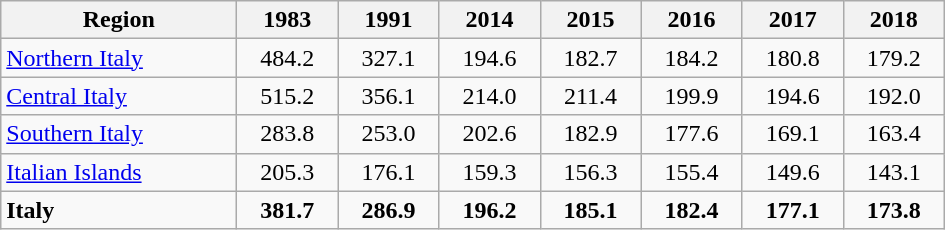<table class="wikitable plainrowheaders">
<tr>
<th scope="col" width="150">Region</th>
<th scope="col" width="60">1983</th>
<th scope="col" width="60">1991</th>
<th scope="col" width="60">2014</th>
<th scope="col" width="60">2015</th>
<th scope="col" width="60">2016</th>
<th scope="col" width="60">2017</th>
<th scope="col" width="60">2018</th>
</tr>
<tr>
<td><a href='#'>Northern Italy</a></td>
<td align="center">484.2</td>
<td align="center">327.1</td>
<td align="center">194.6</td>
<td align="center">182.7</td>
<td align="center">184.2</td>
<td align="center">180.8</td>
<td align="center">179.2</td>
</tr>
<tr>
<td><a href='#'>Central Italy</a></td>
<td align="center">515.2</td>
<td align="center">356.1</td>
<td align="center">214.0</td>
<td align="center">211.4</td>
<td align="center">199.9</td>
<td align="center">194.6</td>
<td align="center">192.0</td>
</tr>
<tr>
<td><a href='#'>Southern Italy</a></td>
<td align="center">283.8</td>
<td align="center">253.0</td>
<td align="center">202.6</td>
<td align="center">182.9</td>
<td align="center">177.6</td>
<td align="center">169.1</td>
<td align="center">163.4</td>
</tr>
<tr>
<td><a href='#'>Italian Islands</a></td>
<td align="center">205.3</td>
<td align="center">176.1</td>
<td align="center">159.3</td>
<td align="center">156.3</td>
<td align="center">155.4</td>
<td align="center">149.6</td>
<td align="center">143.1</td>
</tr>
<tr>
<td><strong>Italy</strong></td>
<td align="center"><strong>381.7</strong></td>
<td align="center"><strong>286.9</strong></td>
<td align="center"><strong>196.2</strong></td>
<td align="center"><strong>185.1</strong></td>
<td align="center"><strong>182.4</strong></td>
<td align="center"><strong>177.1</strong></td>
<td align="center"><strong>173.8</strong></td>
</tr>
</table>
